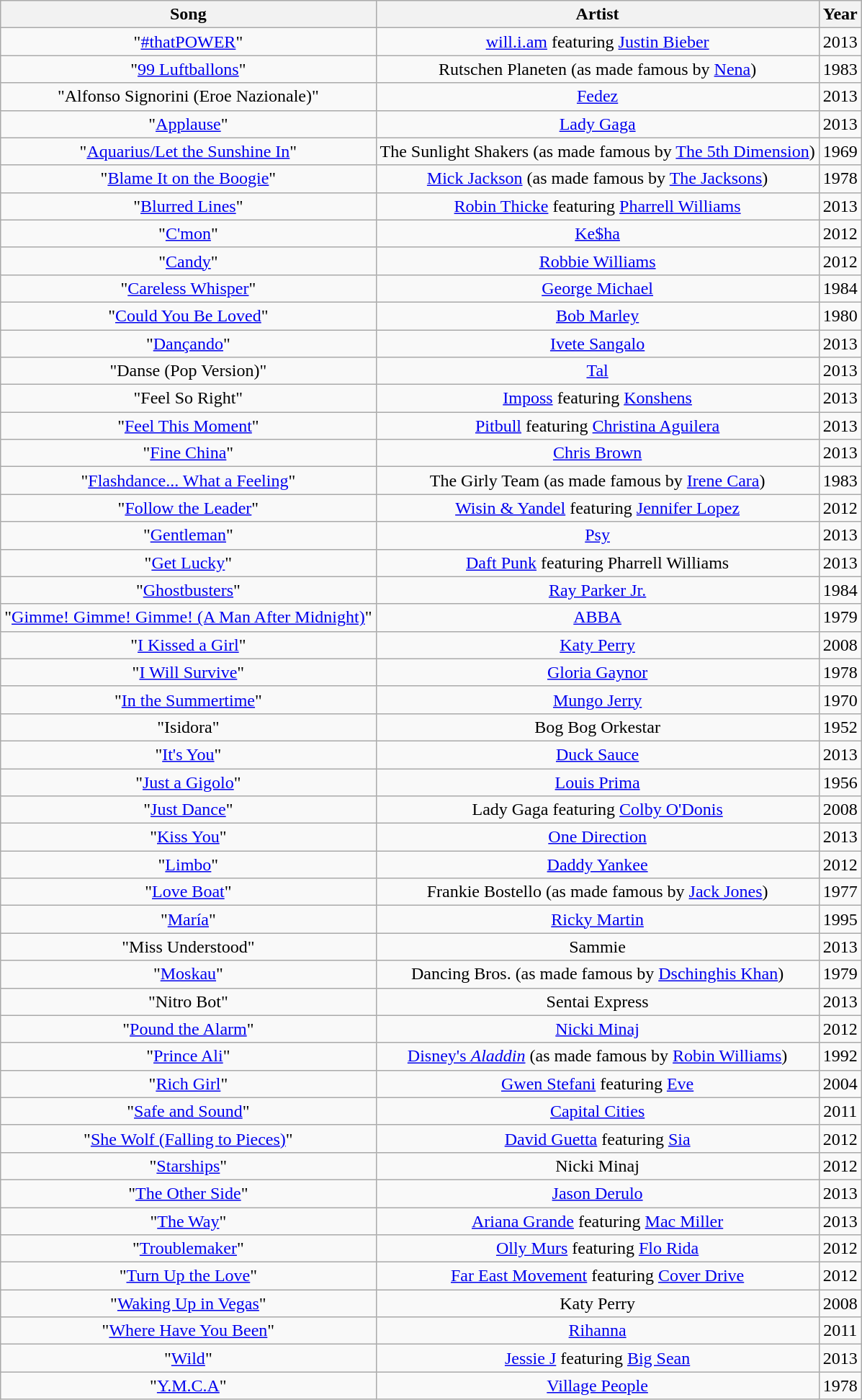<table class="wikitable sortable" style="text-align:center;">
<tr>
<th scope="col">Song</th>
<th scope="col">Artist</th>
<th scope="col">Year</th>
</tr>
<tr>
<td>"<a href='#'>#thatPOWER</a>"</td>
<td><a href='#'>will.i.am</a> featuring <a href='#'>Justin Bieber</a></td>
<td>2013</td>
</tr>
<tr>
<td>"<a href='#'>99 Luftballons</a>"</td>
<td>Rutschen Planeten (as made famous by <a href='#'>Nena</a>)</td>
<td>1983</td>
</tr>
<tr>
<td>"Alfonso Signorini (Eroe Nazionale)"</td>
<td><a href='#'>Fedez</a></td>
<td>2013</td>
</tr>
<tr>
<td>"<a href='#'>Applause</a>"</td>
<td><a href='#'>Lady Gaga</a></td>
<td>2013</td>
</tr>
<tr>
<td>"<a href='#'>Aquarius/Let the Sunshine In</a>"</td>
<td>The Sunlight Shakers (as made famous by <a href='#'>The 5th Dimension</a>)</td>
<td>1969</td>
</tr>
<tr>
<td>"<a href='#'>Blame It on the Boogie</a>"</td>
<td><a href='#'>Mick Jackson</a> (as made famous by <a href='#'>The Jacksons</a>)</td>
<td>1978</td>
</tr>
<tr>
<td>"<a href='#'>Blurred Lines</a>"</td>
<td><a href='#'>Robin Thicke</a> featuring <a href='#'>Pharrell Williams</a></td>
<td>2013</td>
</tr>
<tr>
<td>"<a href='#'>C'mon</a>"</td>
<td><a href='#'>Ke$ha</a></td>
<td>2012</td>
</tr>
<tr>
<td>"<a href='#'>Candy</a>"</td>
<td><a href='#'>Robbie Williams</a></td>
<td>2012</td>
</tr>
<tr>
<td>"<a href='#'>Careless Whisper</a>"</td>
<td><a href='#'>George Michael</a></td>
<td>1984</td>
</tr>
<tr>
<td>"<a href='#'>Could You Be Loved</a>"</td>
<td><a href='#'>Bob Marley</a></td>
<td>1980</td>
</tr>
<tr>
<td>"<a href='#'>Dançando</a>"</td>
<td><a href='#'>Ivete Sangalo</a></td>
<td>2013</td>
</tr>
<tr>
<td>"Danse (Pop Version)"</td>
<td><a href='#'>Tal</a></td>
<td>2013</td>
</tr>
<tr>
<td>"Feel So Right"</td>
<td><a href='#'>Imposs</a> featuring <a href='#'>Konshens</a></td>
<td>2013</td>
</tr>
<tr>
<td>"<a href='#'>Feel This Moment</a>"</td>
<td><a href='#'>Pitbull</a> featuring <a href='#'>Christina Aguilera</a></td>
<td>2013</td>
</tr>
<tr>
<td>"<a href='#'>Fine China</a>"</td>
<td><a href='#'>Chris Brown</a></td>
<td>2013</td>
</tr>
<tr>
<td>"<a href='#'>Flashdance... What a Feeling</a>"</td>
<td>The Girly Team (as made famous by <a href='#'>Irene Cara</a>)</td>
<td>1983</td>
</tr>
<tr>
<td>"<a href='#'>Follow the Leader</a>"</td>
<td><a href='#'>Wisin & Yandel</a> featuring <a href='#'>Jennifer Lopez</a></td>
<td>2012</td>
</tr>
<tr>
<td>"<a href='#'>Gentleman</a>"</td>
<td><a href='#'>Psy</a></td>
<td>2013</td>
</tr>
<tr>
<td>"<a href='#'>Get Lucky</a>"</td>
<td><a href='#'>Daft Punk</a> featuring Pharrell Williams</td>
<td>2013</td>
</tr>
<tr>
<td>"<a href='#'>Ghostbusters</a>"</td>
<td><a href='#'>Ray Parker Jr.</a></td>
<td>1984</td>
</tr>
<tr>
<td>"<a href='#'>Gimme! Gimme! Gimme! (A Man After Midnight)</a>"</td>
<td><a href='#'>ABBA</a></td>
<td>1979</td>
</tr>
<tr>
<td>"<a href='#'>I Kissed a Girl</a>"</td>
<td><a href='#'>Katy Perry</a></td>
<td>2008</td>
</tr>
<tr>
<td>"<a href='#'>I Will Survive</a>"</td>
<td><a href='#'>Gloria Gaynor</a></td>
<td>1978</td>
</tr>
<tr>
<td>"<a href='#'>In the Summertime</a>"</td>
<td><a href='#'>Mungo Jerry</a></td>
<td>1970</td>
</tr>
<tr>
<td>"Isidora"</td>
<td>Bog Bog Orkestar</td>
<td>1952</td>
</tr>
<tr>
<td>"<a href='#'>It's You</a>"</td>
<td><a href='#'>Duck Sauce</a></td>
<td>2013</td>
</tr>
<tr>
<td>"<a href='#'>Just a Gigolo</a>"</td>
<td><a href='#'>Louis Prima</a></td>
<td>1956</td>
</tr>
<tr>
<td>"<a href='#'>Just Dance</a>"</td>
<td>Lady Gaga featuring <a href='#'>Colby O'Donis</a></td>
<td>2008</td>
</tr>
<tr>
<td>"<a href='#'>Kiss You</a>"</td>
<td><a href='#'>One Direction</a></td>
<td>2013</td>
</tr>
<tr>
<td>"<a href='#'>Limbo</a>"</td>
<td><a href='#'>Daddy Yankee</a></td>
<td>2012</td>
</tr>
<tr>
<td>"<a href='#'>Love Boat</a>"</td>
<td>Frankie Bostello (as made famous by <a href='#'>Jack Jones</a>)</td>
<td>1977</td>
</tr>
<tr>
<td>"<a href='#'>María</a>"</td>
<td><a href='#'>Ricky Martin</a></td>
<td>1995</td>
</tr>
<tr>
<td>"Miss Understood"</td>
<td>Sammie</td>
<td>2013</td>
</tr>
<tr>
<td>"<a href='#'>Moskau</a>"</td>
<td>Dancing Bros. (as made famous by <a href='#'>Dschinghis Khan</a>)</td>
<td>1979</td>
</tr>
<tr>
<td>"Nitro Bot"</td>
<td>Sentai Express</td>
<td>2013</td>
</tr>
<tr>
<td>"<a href='#'>Pound the Alarm</a>"</td>
<td><a href='#'>Nicki Minaj</a></td>
<td>2012</td>
</tr>
<tr>
<td>"<a href='#'>Prince Ali</a>"</td>
<td><a href='#'>Disney's <em>Aladdin</em></a> (as made famous by <a href='#'>Robin Williams</a>)</td>
<td>1992</td>
</tr>
<tr>
<td>"<a href='#'>Rich Girl</a>"</td>
<td><a href='#'>Gwen Stefani</a> featuring <a href='#'>Eve</a></td>
<td>2004</td>
</tr>
<tr>
<td>"<a href='#'>Safe and Sound</a>"</td>
<td><a href='#'>Capital Cities</a></td>
<td>2011</td>
</tr>
<tr>
<td>"<a href='#'>She Wolf (Falling to Pieces)</a>"</td>
<td><a href='#'>David Guetta</a> featuring <a href='#'>Sia</a></td>
<td>2012</td>
</tr>
<tr>
<td>"<a href='#'>Starships</a>"</td>
<td>Nicki Minaj</td>
<td>2012</td>
</tr>
<tr>
<td>"<a href='#'>The Other Side</a>"</td>
<td><a href='#'>Jason Derulo</a></td>
<td>2013</td>
</tr>
<tr>
<td>"<a href='#'>The Way</a>"</td>
<td><a href='#'>Ariana Grande</a> featuring <a href='#'>Mac Miller</a></td>
<td>2013</td>
</tr>
<tr>
<td>"<a href='#'>Troublemaker</a>"</td>
<td><a href='#'>Olly Murs</a> featuring <a href='#'>Flo Rida</a></td>
<td>2012</td>
</tr>
<tr>
<td>"<a href='#'>Turn Up the Love</a>"</td>
<td><a href='#'>Far East Movement</a> featuring <a href='#'>Cover Drive</a></td>
<td>2012</td>
</tr>
<tr>
<td>"<a href='#'>Waking Up in Vegas</a>"</td>
<td>Katy Perry</td>
<td>2008</td>
</tr>
<tr>
<td>"<a href='#'>Where Have You Been</a>"</td>
<td><a href='#'>Rihanna</a></td>
<td>2011</td>
</tr>
<tr>
<td>"<a href='#'>Wild</a>"</td>
<td><a href='#'>Jessie J</a> featuring <a href='#'>Big Sean</a></td>
<td>2013</td>
</tr>
<tr>
<td>"<a href='#'>Y.M.C.A</a>"</td>
<td><a href='#'>Village People</a></td>
<td>1978</td>
</tr>
</table>
